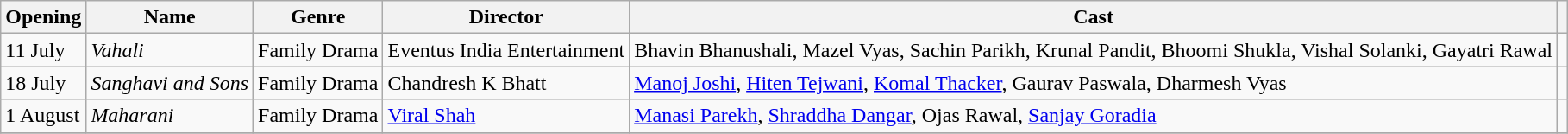<table class="wikitable sortable">
<tr>
<th>Opening</th>
<th>Name</th>
<th>Genre</th>
<th>Director</th>
<th>Cast</th>
<th></th>
</tr>
<tr>
<td>11 July</td>
<td><em>Vahali</em></td>
<td>Family Drama</td>
<td>Eventus India Entertainment</td>
<td>Bhavin Bhanushali, Mazel Vyas, Sachin Parikh, Krunal Pandit, Bhoomi Shukla, Vishal Solanki, Gayatri Rawal</td>
<td></td>
</tr>
<tr>
<td>18 July</td>
<td><em>Sanghavi and Sons</em></td>
<td>Family Drama</td>
<td>Chandresh K Bhatt</td>
<td><a href='#'>Manoj Joshi</a>, <a href='#'>Hiten Tejwani</a>, <a href='#'>Komal Thacker</a>, Gaurav Paswala, Dharmesh Vyas</td>
<td></td>
</tr>
<tr>
<td>1 August</td>
<td><em>Maharani</em></td>
<td>Family Drama</td>
<td><a href='#'>Viral Shah</a></td>
<td><a href='#'>Manasi Parekh</a>, <a href='#'>Shraddha Dangar</a>, Ojas Rawal, <a href='#'>Sanjay Goradia</a></td>
<td></td>
</tr>
<tr>
</tr>
</table>
